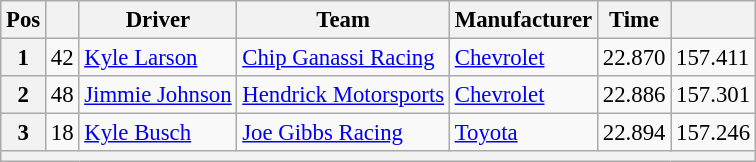<table class="wikitable" style="font-size:95%">
<tr>
<th>Pos</th>
<th></th>
<th>Driver</th>
<th>Team</th>
<th>Manufacturer</th>
<th>Time</th>
<th></th>
</tr>
<tr>
<th>1</th>
<td>42</td>
<td><a href='#'>Kyle Larson</a></td>
<td><a href='#'>Chip Ganassi Racing</a></td>
<td><a href='#'>Chevrolet</a></td>
<td>22.870</td>
<td>157.411</td>
</tr>
<tr>
<th>2</th>
<td>48</td>
<td><a href='#'>Jimmie Johnson</a></td>
<td><a href='#'>Hendrick Motorsports</a></td>
<td><a href='#'>Chevrolet</a></td>
<td>22.886</td>
<td>157.301</td>
</tr>
<tr>
<th>3</th>
<td>18</td>
<td><a href='#'>Kyle Busch</a></td>
<td><a href='#'>Joe Gibbs Racing</a></td>
<td><a href='#'>Toyota</a></td>
<td>22.894</td>
<td>157.246</td>
</tr>
<tr>
<th colspan="7"></th>
</tr>
</table>
